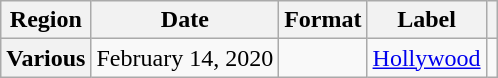<table class="wikitable plainrowheaders">
<tr>
<th scope="col">Region</th>
<th scope="col">Date</th>
<th scope="col">Format</th>
<th scope="col">Label</th>
<th scope="col"></th>
</tr>
<tr>
<th scope="row">Various</th>
<td>February 14, 2020</td>
<td></td>
<td><a href='#'>Hollywood</a></td>
<td></td>
</tr>
</table>
